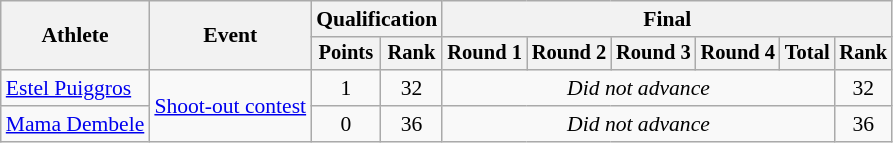<table class="wikitable" style="font-size:90%;">
<tr>
<th rowspan=2>Athlete</th>
<th rowspan=2>Event</th>
<th colspan=2>Qualification</th>
<th colspan=6>Final</th>
</tr>
<tr style="font-size:95%">
<th>Points</th>
<th>Rank</th>
<th>Round 1</th>
<th>Round 2</th>
<th>Round 3</th>
<th>Round 4</th>
<th>Total</th>
<th>Rank</th>
</tr>
<tr align=center>
<td align=left><a href='#'>Estel Puiggros</a></td>
<td rowspan=2 align=left><a href='#'>Shoot-out contest</a></td>
<td>1</td>
<td>32</td>
<td colspan=5><em>Did not advance</em></td>
<td>32</td>
</tr>
<tr align=center>
<td align=left><a href='#'>Mama Dembele</a></td>
<td>0</td>
<td>36</td>
<td colspan=5><em>Did not advance</em></td>
<td>36</td>
</tr>
</table>
